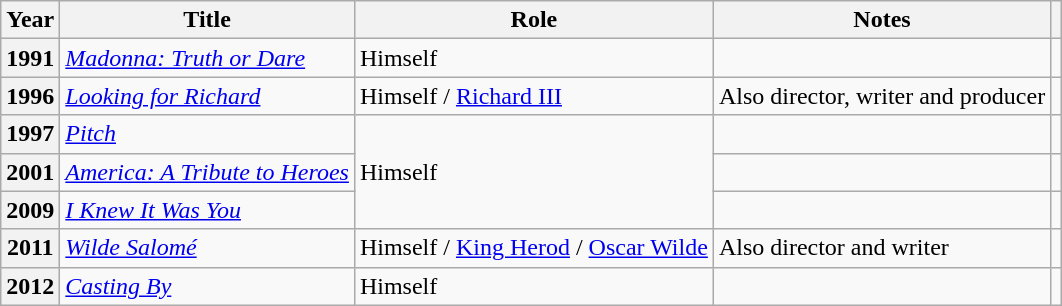<table class="wikitable plainrowheaders sortable" style="margin-right: 0;">
<tr>
<th scope="col">Year</th>
<th scope="col">Title</th>
<th scope="col">Role</th>
<th scope="col" class="unsortable">Notes</th>
<th scope="col" class="unsortable"></th>
</tr>
<tr>
<th scope="row">1991</th>
<td><em><a href='#'>Madonna: Truth or Dare</a></em></td>
<td>Himself</td>
<td></td>
<td style= "text-align:center;"></td>
</tr>
<tr>
<th scope="row">1996</th>
<td><em><a href='#'>Looking for Richard</a></em></td>
<td>Himself / <a href='#'>Richard III</a></td>
<td>Also director, writer and producer</td>
<td style= "text-align:center;"></td>
</tr>
<tr>
<th scope="row">1997</th>
<td><em><a href='#'>Pitch</a></em></td>
<td rowspan="3">Himself</td>
<td></td>
<td style= "text-align:center;"></td>
</tr>
<tr>
<th scope="row">2001</th>
<td><em><a href='#'>America: A Tribute to Heroes</a></em></td>
<td></td>
<td style= "text-align:center;"></td>
</tr>
<tr>
<th scope="row">2009</th>
<td><em><a href='#'>I Knew It Was You</a></em></td>
<td></td>
<td style= "text-align:center;"></td>
</tr>
<tr>
<th scope="row">2011</th>
<td><em><a href='#'>Wilde Salomé</a></em></td>
<td>Himself / <a href='#'>King Herod</a> / <a href='#'>Oscar Wilde</a></td>
<td>Also director and writer</td>
<td style= "text-align:center;"></td>
</tr>
<tr>
<th scope="row">2012</th>
<td><em><a href='#'>Casting By</a></em></td>
<td>Himself</td>
<td></td>
<td style= "text-align:center;"></td>
</tr>
</table>
